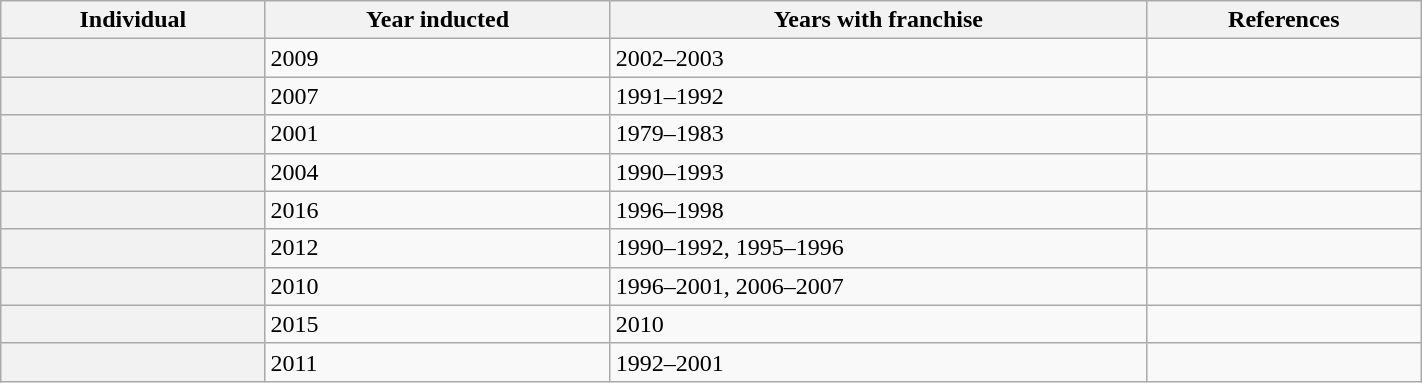<table class="wikitable sortable" width="75%">
<tr>
<th scope="col">Individual</th>
<th scope="col">Year inducted</th>
<th scope="col">Years with franchise</th>
<th scope="col" class="unsortable">References</th>
</tr>
<tr>
<th scope="row"></th>
<td>2009</td>
<td>2002–2003</td>
<td></td>
</tr>
<tr>
<th scope="row"></th>
<td>2007</td>
<td>1991–1992</td>
<td></td>
</tr>
<tr>
<th scope="row"></th>
<td>2001</td>
<td>1979–1983</td>
<td></td>
</tr>
<tr>
<th scope="row"></th>
<td>2004</td>
<td>1990–1993</td>
<td></td>
</tr>
<tr>
<th scope="row"></th>
<td>2016</td>
<td>1996–1998</td>
<td></td>
</tr>
<tr>
<th scope="row"></th>
<td>2012</td>
<td>1990–1992, 1995–1996</td>
<td></td>
</tr>
<tr>
<th scope="row"></th>
<td>2010</td>
<td>1996–2001, 2006–2007</td>
<td></td>
</tr>
<tr>
<th scope="row"></th>
<td>2015</td>
<td>2010</td>
<td></td>
</tr>
<tr>
<th scope="row"></th>
<td>2011</td>
<td>1992–2001</td>
<td></td>
</tr>
</table>
